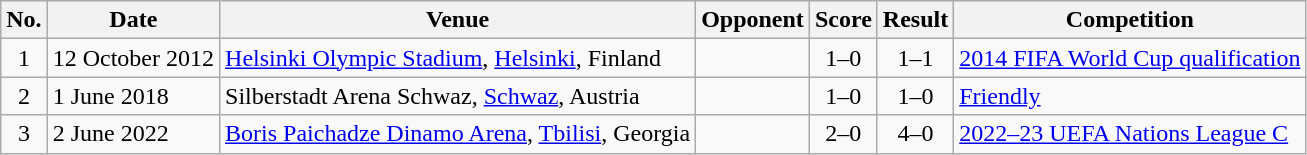<table class="wikitable sortable">
<tr>
<th scope="col">No.</th>
<th scope="col">Date</th>
<th scope="col">Venue</th>
<th scope="col">Opponent</th>
<th scope="col">Score</th>
<th scope="col">Result</th>
<th scope="col">Competition</th>
</tr>
<tr>
<td style="text-align:center">1</td>
<td>12 October 2012</td>
<td><a href='#'>Helsinki Olympic Stadium</a>, <a href='#'>Helsinki</a>, Finland</td>
<td></td>
<td style="text-align:center">1–0</td>
<td style="text-align:center">1–1</td>
<td><a href='#'>2014 FIFA World Cup qualification</a></td>
</tr>
<tr>
<td style="text-align:center">2</td>
<td>1 June 2018</td>
<td>Silberstadt Arena Schwaz, <a href='#'>Schwaz</a>, Austria</td>
<td></td>
<td style="text-align:center">1–0</td>
<td style="text-align:center">1–0</td>
<td><a href='#'>Friendly</a></td>
</tr>
<tr>
<td style="text-align:center">3</td>
<td>2 June 2022</td>
<td><a href='#'>Boris Paichadze Dinamo Arena</a>, <a href='#'>Tbilisi</a>, Georgia</td>
<td></td>
<td style="text-align:center">2–0</td>
<td style="text-align:center">4–0</td>
<td><a href='#'>2022–23 UEFA Nations League C</a></td>
</tr>
</table>
